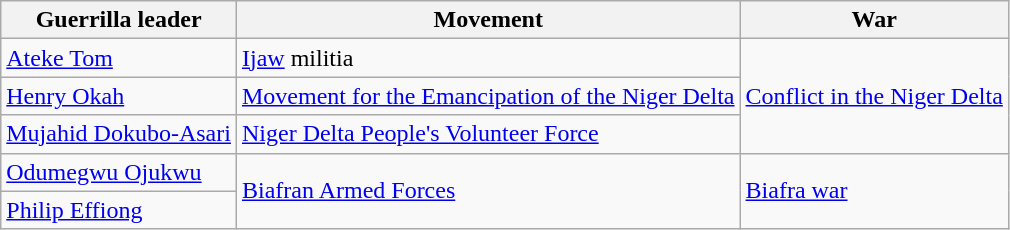<table class="wikitable">
<tr>
<th>Guerrilla leader</th>
<th>Movement</th>
<th>War</th>
</tr>
<tr>
<td><a href='#'>Ateke Tom</a></td>
<td><a href='#'>Ijaw</a> militia</td>
<td rowspan="3"><a href='#'>Conflict in the Niger Delta</a></td>
</tr>
<tr>
<td><a href='#'>Henry Okah</a></td>
<td><a href='#'>Movement for the Emancipation of the Niger Delta</a></td>
</tr>
<tr>
<td><a href='#'>Mujahid Dokubo-Asari</a></td>
<td><a href='#'>Niger Delta People's Volunteer Force</a></td>
</tr>
<tr>
<td><a href='#'>Odumegwu Ojukwu</a></td>
<td rowspan="2"><a href='#'>Biafran Armed Forces</a></td>
<td rowspan="2"><a href='#'>Biafra war</a></td>
</tr>
<tr>
<td><a href='#'>Philip Effiong</a></td>
</tr>
</table>
